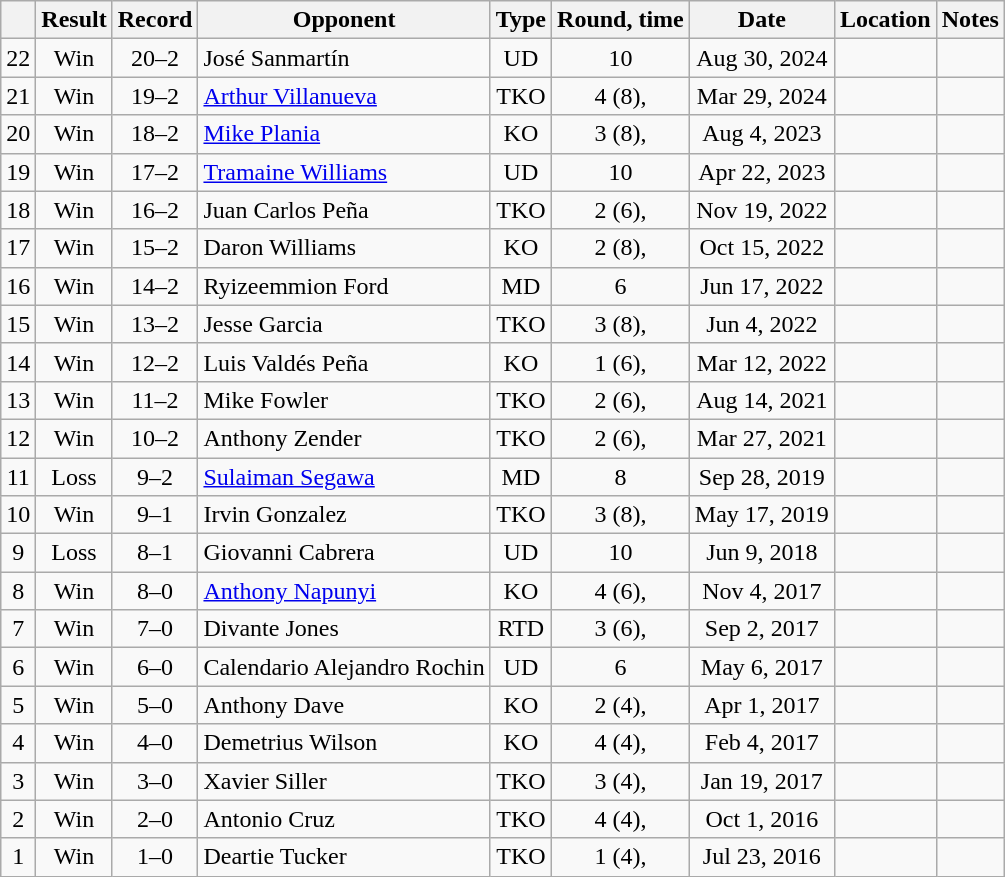<table class="wikitable" style="text-align:center">
<tr>
<th></th>
<th>Result</th>
<th>Record</th>
<th>Opponent</th>
<th>Type</th>
<th>Round, time</th>
<th>Date</th>
<th>Location</th>
<th>Notes</th>
</tr>
<tr>
<td>22</td>
<td>Win</td>
<td>20–2</td>
<td style="text-align:left;">José Sanmartín</td>
<td>UD</td>
<td>10</td>
<td>Aug 30, 2024</td>
<td style="text-align:left;"></td>
<td style="text-align:left;"></td>
</tr>
<tr>
<td>21</td>
<td>Win</td>
<td>19–2</td>
<td style="text-align:left;"><a href='#'>Arthur Villanueva</a></td>
<td>TKO</td>
<td>4 (8), </td>
<td>Mar 29, 2024</td>
<td style="text-align:left;"></td>
<td></td>
</tr>
<tr>
<td>20</td>
<td>Win</td>
<td>18–2</td>
<td style="text-align:left;"><a href='#'>Mike Plania</a></td>
<td>KO</td>
<td>3 (8), </td>
<td>Aug 4, 2023</td>
<td style="text-align:left;"></td>
<td></td>
</tr>
<tr>
<td>19</td>
<td>Win</td>
<td>17–2</td>
<td style="text-align:left;"><a href='#'>Tramaine Williams</a></td>
<td>UD</td>
<td>10</td>
<td>Apr 22, 2023</td>
<td style="text-align:left;"></td>
<td style="text-align:left;"></td>
</tr>
<tr>
<td>18</td>
<td>Win</td>
<td>16–2</td>
<td style="text-align:left;">Juan Carlos Peña</td>
<td>TKO</td>
<td>2 (6), </td>
<td>Nov 19, 2022</td>
<td style="text-align:left;"></td>
<td></td>
</tr>
<tr>
<td>17</td>
<td>Win</td>
<td>15–2</td>
<td style="text-align:left;">Daron Williams</td>
<td>KO</td>
<td>2 (8), </td>
<td>Oct 15, 2022</td>
<td style="text-align:left;"></td>
<td style="text-align:left;"></td>
</tr>
<tr>
<td>16</td>
<td>Win</td>
<td>14–2</td>
<td style="text-align:left;">Ryizeemmion Ford</td>
<td>MD</td>
<td>6</td>
<td>Jun 17, 2022</td>
<td style="text-align:left;"></td>
<td></td>
</tr>
<tr>
<td>15</td>
<td>Win</td>
<td>13–2</td>
<td style="text-align:left;">Jesse Garcia</td>
<td>TKO</td>
<td>3 (8), </td>
<td>Jun 4, 2022</td>
<td style="text-align:left;"></td>
<td></td>
</tr>
<tr>
<td>14</td>
<td>Win</td>
<td>12–2</td>
<td style="text-align:left;">Luis Valdés Peña</td>
<td>KO</td>
<td>1 (6), </td>
<td>Mar 12, 2022</td>
<td style="text-align:left;"></td>
<td></td>
</tr>
<tr>
<td>13</td>
<td>Win</td>
<td>11–2</td>
<td style="text-align:left;">Mike Fowler</td>
<td>TKO</td>
<td>2 (6), </td>
<td>Aug 14, 2021</td>
<td style="text-align:left;"></td>
<td></td>
</tr>
<tr>
<td>12</td>
<td>Win</td>
<td>10–2</td>
<td style="text-align:left;">Anthony Zender</td>
<td>TKO</td>
<td>2 (6), </td>
<td>Mar 27, 2021</td>
<td style="text-align:left;"></td>
<td></td>
</tr>
<tr>
<td>11</td>
<td>Loss</td>
<td>9–2</td>
<td style="text-align:left;"><a href='#'>Sulaiman Segawa</a></td>
<td>MD</td>
<td>8</td>
<td>Sep 28, 2019</td>
<td style="text-align:left;"></td>
<td style="text-align:left;"></td>
</tr>
<tr>
<td>10</td>
<td>Win</td>
<td>9–1</td>
<td style="text-align:left;">Irvin Gonzalez</td>
<td>TKO</td>
<td>3 (8), </td>
<td>May 17, 2019</td>
<td style="text-align:left;"></td>
<td style="text-align:left;"></td>
</tr>
<tr>
<td>9</td>
<td>Loss</td>
<td>8–1</td>
<td style="text-align:left;">Giovanni Cabrera</td>
<td>UD</td>
<td>10</td>
<td>Jun 9, 2018</td>
<td style="text-align:left;"></td>
<td></td>
</tr>
<tr>
<td>8</td>
<td>Win</td>
<td>8–0</td>
<td style="text-align:left;"><a href='#'>Anthony Napunyi</a></td>
<td>KO</td>
<td>4 (6), </td>
<td>Nov 4, 2017</td>
<td style="text-align:left;"></td>
<td></td>
</tr>
<tr>
<td>7</td>
<td>Win</td>
<td>7–0</td>
<td style="text-align:left;">Divante Jones</td>
<td>RTD</td>
<td>3 (6), </td>
<td>Sep 2, 2017</td>
<td style="text-align:left;"></td>
<td></td>
</tr>
<tr>
<td>6</td>
<td>Win</td>
<td>6–0</td>
<td style="text-align:left;">Calendario Alejandro Rochin</td>
<td>UD</td>
<td>6</td>
<td>May 6, 2017</td>
<td style="text-align:left;"></td>
<td></td>
</tr>
<tr>
<td>5</td>
<td>Win</td>
<td>5–0</td>
<td style="text-align:left;">Anthony Dave</td>
<td>KO</td>
<td>2 (4), </td>
<td>Apr 1, 2017</td>
<td style="text-align:left;"></td>
<td></td>
</tr>
<tr>
<td>4</td>
<td>Win</td>
<td>4–0</td>
<td style="text-align:left;">Demetrius Wilson</td>
<td>KO</td>
<td>4 (4), </td>
<td>Feb 4, 2017</td>
<td style="text-align:left;"></td>
<td></td>
</tr>
<tr>
<td>3</td>
<td>Win</td>
<td>3–0</td>
<td style="text-align:left;">Xavier Siller</td>
<td>TKO</td>
<td>3 (4), </td>
<td>Jan 19, 2017</td>
<td style="text-align:left;"></td>
<td></td>
</tr>
<tr>
<td>2</td>
<td>Win</td>
<td>2–0</td>
<td style="text-align:left;">Antonio Cruz</td>
<td>TKO</td>
<td>4 (4), </td>
<td>Oct 1, 2016</td>
<td style="text-align:left;"></td>
<td></td>
</tr>
<tr>
<td>1</td>
<td>Win</td>
<td>1–0</td>
<td style="text-align:left;">Deartie Tucker</td>
<td>TKO</td>
<td>1 (4), </td>
<td>Jul 23, 2016</td>
<td style="text-align:left;"></td>
<td></td>
</tr>
</table>
